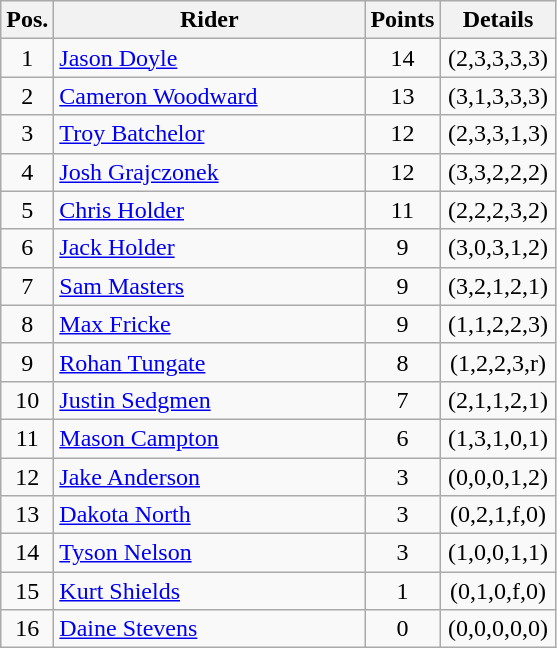<table class=wikitable>
<tr>
<th width=25px>Pos.</th>
<th width=200px>Rider</th>
<th width=40px>Points</th>
<th width=70px>Details</th>
</tr>
<tr align=center >
<td>1</td>
<td align=left><a href='#'>Jason Doyle</a></td>
<td>14</td>
<td>(2,3,3,3,3)</td>
</tr>
<tr align=center >
<td>2</td>
<td align=left><a href='#'>Cameron Woodward</a></td>
<td>13</td>
<td>(3,1,3,3,3)</td>
</tr>
<tr align=center >
<td>3</td>
<td align=left><a href='#'>Troy Batchelor</a></td>
<td>12</td>
<td>(2,3,3,1,3)</td>
</tr>
<tr align=center >
<td>4</td>
<td align=left><a href='#'>Josh Grajczonek</a></td>
<td>12</td>
<td>(3,3,2,2,2)</td>
</tr>
<tr align=center >
<td>5</td>
<td align=left><a href='#'>Chris Holder</a></td>
<td>11</td>
<td>(2,2,2,3,2)</td>
</tr>
<tr align=center >
<td>6</td>
<td align=left><a href='#'>Jack Holder</a></td>
<td>9</td>
<td>(3,0,3,1,2)</td>
</tr>
<tr align=center >
<td>7</td>
<td align=left><a href='#'>Sam Masters</a></td>
<td>9</td>
<td>(3,2,1,2,1)</td>
</tr>
<tr align=center>
<td>8</td>
<td align=left><a href='#'>Max Fricke</a></td>
<td>9</td>
<td>(1,1,2,2,3)</td>
</tr>
<tr align=center>
<td>9</td>
<td align=left><a href='#'>Rohan Tungate</a></td>
<td>8</td>
<td>(1,2,2,3,r)</td>
</tr>
<tr align=center>
<td>10</td>
<td align=left><a href='#'>Justin Sedgmen</a></td>
<td>7</td>
<td>(2,1,1,2,1)</td>
</tr>
<tr align=center>
<td>11</td>
<td align=left><a href='#'>Mason Campton</a></td>
<td>6</td>
<td>(1,3,1,0,1)</td>
</tr>
<tr align=center>
<td>12</td>
<td align=left><a href='#'>Jake Anderson</a></td>
<td>3</td>
<td>(0,0,0,1,2)</td>
</tr>
<tr align=center>
<td>13</td>
<td align=left><a href='#'>Dakota North</a></td>
<td>3</td>
<td>(0,2,1,f,0)</td>
</tr>
<tr align=center>
<td>14</td>
<td align=left><a href='#'>Tyson Nelson</a></td>
<td>3</td>
<td>(1,0,0,1,1)</td>
</tr>
<tr align=center>
<td>15</td>
<td align=left><a href='#'>Kurt Shields</a></td>
<td>1</td>
<td>(0,1,0,f,0)</td>
</tr>
<tr align=center>
<td>16</td>
<td align=left><a href='#'>Daine Stevens</a></td>
<td>0</td>
<td>(0,0,0,0,0)</td>
</tr>
</table>
